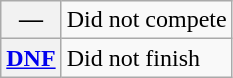<table class="wikitable">
<tr>
<th scope="row">—</th>
<td>Did not compete</td>
</tr>
<tr>
<th scope="row"><a href='#'>DNF</a></th>
<td>Did not finish</td>
</tr>
</table>
